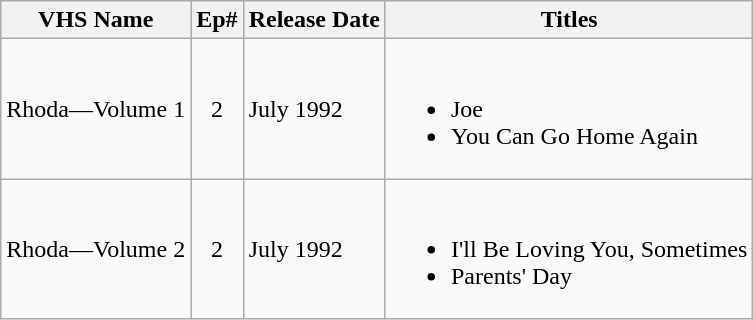<table class="wikitable">
<tr>
<th>VHS Name</th>
<th>Ep#</th>
<th>Release Date</th>
<th>Titles</th>
</tr>
<tr>
<td>Rhoda—Volume 1</td>
<td style="text-align:center;">2</td>
<td>July 1992</td>
<td><br><ul><li>Joe</li><li>You Can Go Home Again</li></ul></td>
</tr>
<tr>
<td>Rhoda—Volume 2</td>
<td style="text-align:center;">2</td>
<td>July 1992</td>
<td><br><ul><li>I'll Be Loving You, Sometimes</li><li>Parents' Day</li></ul></td>
</tr>
</table>
